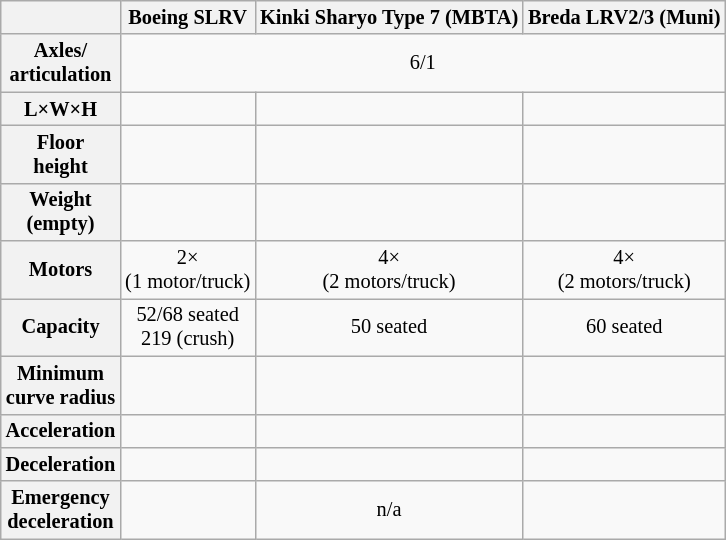<table class="wikitable" style="font-size:85%;text-align:center">
<tr>
<th> </th>
<th>Boeing SLRV</th>
<th>Kinki Sharyo Type 7 (MBTA)</th>
<th>Breda LRV2/3 (Muni)</th>
</tr>
<tr>
<th>Axles/<br>articulation</th>
<td colspan=3>6/1</td>
</tr>
<tr>
<th>L×W×H</th>
<td></td>
<td></td>
<td></td>
</tr>
<tr>
<th>Floor<br>height</th>
<td></td>
<td></td>
<td></td>
</tr>
<tr>
<th>Weight<br>(empty)</th>
<td></td>
<td></td>
<td></td>
</tr>
<tr>
<th>Motors</th>
<td>2×<br>(1 motor/truck)</td>
<td>4×<br>(2 motors/truck)</td>
<td>4×<br>(2 motors/truck)</td>
</tr>
<tr>
<th>Capacity</th>
<td>52/68 seated<br>219 (crush)</td>
<td>50 seated</td>
<td>60 seated</td>
</tr>
<tr>
<th>Minimum<br>curve radius</th>
<td></td>
<td></td>
<td></td>
</tr>
<tr>
<th>Acceleration</th>
<td></td>
<td></td>
<td></td>
</tr>
<tr>
<th>Deceleration</th>
<td></td>
<td></td>
<td></td>
</tr>
<tr>
<th>Emergency<br>deceleration</th>
<td></td>
<td>n/a</td>
<td></td>
</tr>
</table>
